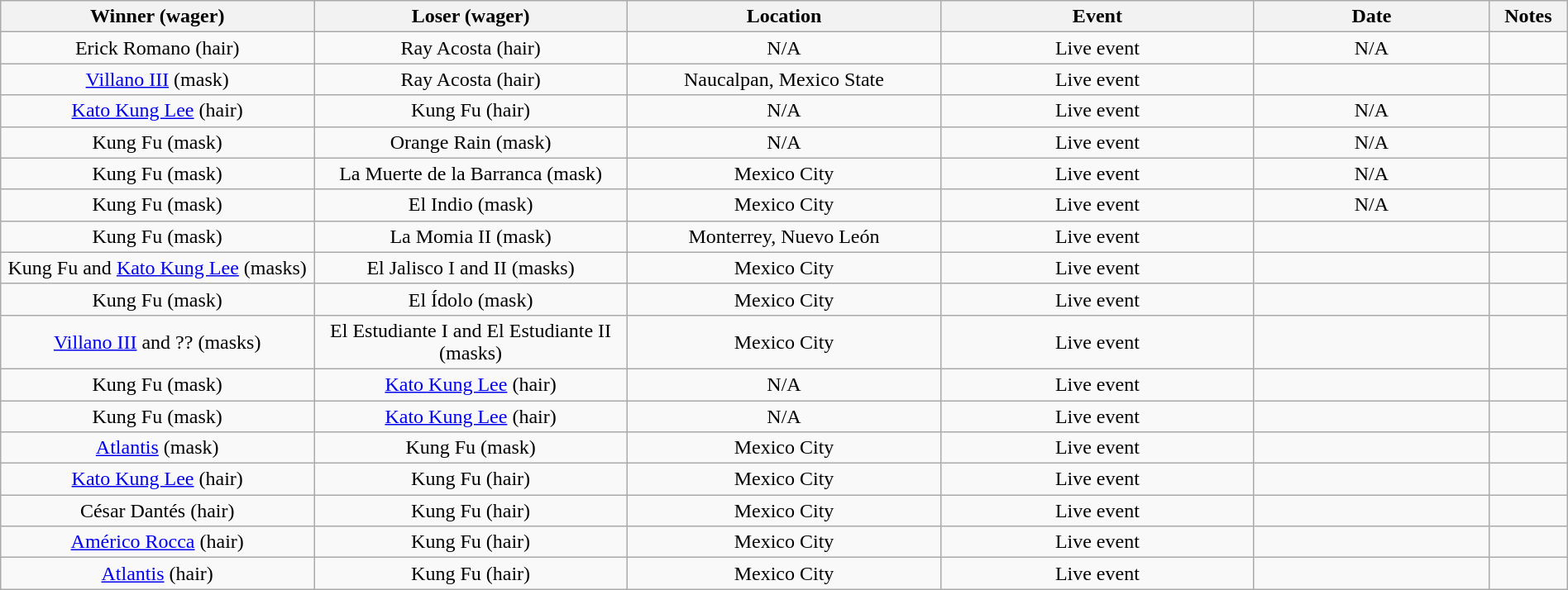<table class="wikitable sortable" width=100%  style="text-align: center">
<tr>
<th width=20% scope="col">Winner (wager)</th>
<th width=20% scope="col">Loser (wager)</th>
<th width=20% scope="col">Location</th>
<th width=20% scope="col">Event</th>
<th width=15% scope="col">Date</th>
<th class="unsortable" width=5% scope="col">Notes</th>
</tr>
<tr>
<td>Erick Romano (hair)</td>
<td>Ray Acosta (hair)</td>
<td>N/A</td>
<td>Live event</td>
<td>N/A</td>
<td> </td>
</tr>
<tr>
<td><a href='#'>Villano III</a> (mask)</td>
<td>Ray Acosta (hair)</td>
<td>Naucalpan, Mexico State</td>
<td>Live event</td>
<td></td>
<td></td>
</tr>
<tr>
<td><a href='#'>Kato Kung Lee</a> (hair)</td>
<td>Kung Fu (hair)</td>
<td>N/A</td>
<td>Live event</td>
<td>N/A</td>
<td> </td>
</tr>
<tr>
<td>Kung Fu (mask)</td>
<td>Orange Rain (mask)</td>
<td>N/A</td>
<td>Live event</td>
<td>N/A</td>
<td></td>
</tr>
<tr>
<td>Kung Fu (mask)</td>
<td>La Muerte de la Barranca (mask)</td>
<td>Mexico City</td>
<td>Live event</td>
<td>N/A</td>
<td></td>
</tr>
<tr>
<td>Kung Fu (mask)</td>
<td>El Indio (mask)</td>
<td>Mexico City</td>
<td>Live event</td>
<td>N/A</td>
<td></td>
</tr>
<tr>
<td>Kung Fu (mask)</td>
<td>La Momia II (mask)</td>
<td>Monterrey, Nuevo León</td>
<td>Live event</td>
<td></td>
<td></td>
</tr>
<tr>
<td>Kung Fu and <a href='#'>Kato Kung Lee</a> (masks)</td>
<td>El Jalisco I and II (masks)</td>
<td>Mexico City</td>
<td>Live event</td>
<td></td>
<td></td>
</tr>
<tr>
<td>Kung Fu (mask)</td>
<td>El Ídolo (mask)</td>
<td>Mexico City</td>
<td>Live event</td>
<td></td>
<td></td>
</tr>
<tr>
<td><a href='#'>Villano III</a> and ?? (masks)</td>
<td>El Estudiante I and El Estudiante II (masks)</td>
<td>Mexico City</td>
<td>Live event</td>
<td></td>
<td></td>
</tr>
<tr>
<td>Kung Fu (mask)</td>
<td><a href='#'>Kato Kung Lee</a> (hair)</td>
<td>N/A</td>
<td>Live event</td>
<td></td>
<td></td>
</tr>
<tr>
<td>Kung Fu (mask)</td>
<td><a href='#'>Kato Kung Lee</a> (hair)</td>
<td>N/A</td>
<td>Live event</td>
<td></td>
<td></td>
</tr>
<tr>
<td><a href='#'>Atlantis</a> (mask)</td>
<td>Kung Fu (mask)</td>
<td>Mexico City</td>
<td>Live event</td>
<td></td>
<td></td>
</tr>
<tr>
<td><a href='#'>Kato Kung Lee</a> (hair)</td>
<td>Kung Fu (hair)</td>
<td>Mexico City</td>
<td>Live event</td>
<td></td>
<td></td>
</tr>
<tr>
<td>César Dantés (hair)</td>
<td>Kung Fu (hair)</td>
<td>Mexico City</td>
<td>Live event</td>
<td></td>
<td> </td>
</tr>
<tr>
<td><a href='#'>Américo Rocca</a> (hair)</td>
<td>Kung Fu (hair)</td>
<td>Mexico City</td>
<td>Live event</td>
<td></td>
<td> </td>
</tr>
<tr>
<td><a href='#'>Atlantis</a> (hair)</td>
<td>Kung Fu (hair)</td>
<td>Mexico City</td>
<td>Live event</td>
<td></td>
<td> </td>
</tr>
</table>
